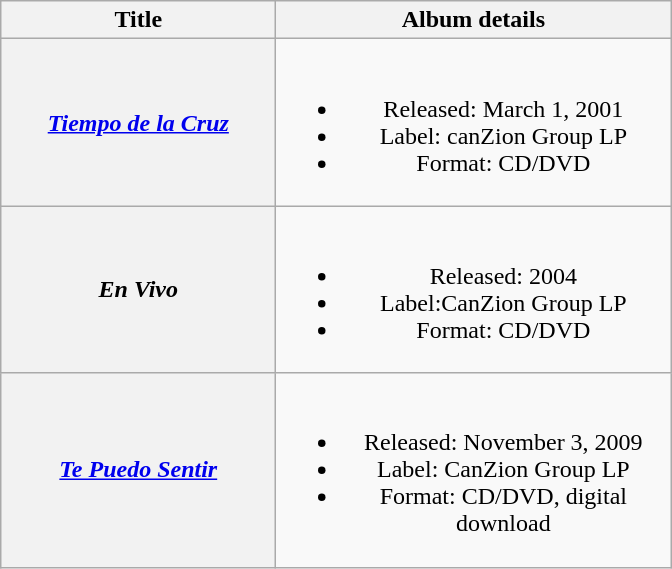<table class="wikitable plainrowheaders" style="text-align:center;" border="1">
<tr>
<th scope="col" style="width:11em;">Title</th>
<th scope="col" style="width:16em;">Album details</th>
</tr>
<tr>
<th scope="row"><em><a href='#'>Tiempo de la Cruz</a></em></th>
<td><br><ul><li>Released: March 1, 2001</li><li>Label: canZion Group LP</li><li>Format: CD/DVD</li></ul></td>
</tr>
<tr>
<th scope="row"><em>En Vivo</em></th>
<td><br><ul><li>Released: 2004</li><li>Label:CanZion Group LP</li><li>Format: CD/DVD</li></ul></td>
</tr>
<tr>
<th scope="row"><em><a href='#'>Te Puedo Sentir</a></em></th>
<td><br><ul><li>Released: November 3, 2009</li><li>Label: CanZion Group LP</li><li>Format: CD/DVD, digital download</li></ul></td>
</tr>
</table>
